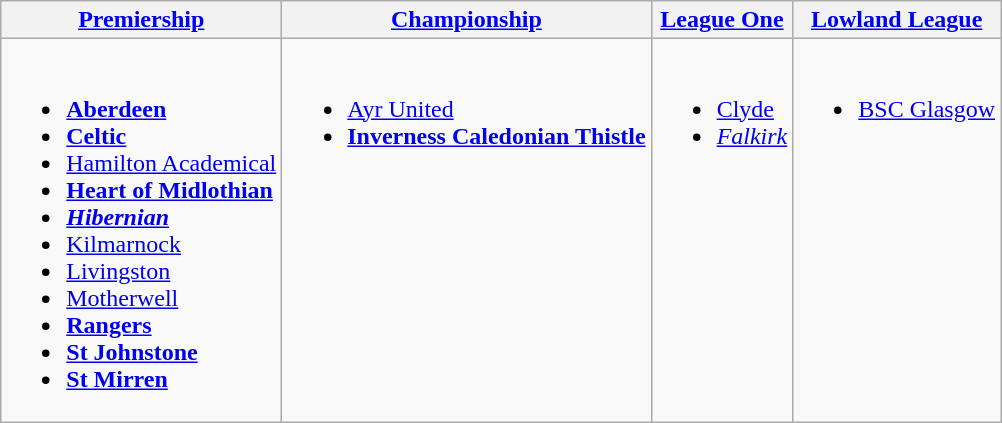<table class="wikitable" style="text-align:left">
<tr>
<th><a href='#'>Premiership</a></th>
<th><a href='#'>Championship</a></th>
<th><a href='#'>League One</a></th>
<th><a href='#'>Lowland League</a></th>
</tr>
<tr>
<td valign=top><br><ul><li><strong><a href='#'>Aberdeen</a></strong></li><li><strong><a href='#'>Celtic</a></strong></li><li><a href='#'>Hamilton Academical</a></li><li><strong><a href='#'>Heart of Midlothian</a></strong></li><li><strong><em><a href='#'>Hibernian</a></em></strong></li><li><a href='#'>Kilmarnock</a></li><li><a href='#'>Livingston</a></li><li><a href='#'>Motherwell</a></li><li><strong><a href='#'>Rangers</a></strong></li><li><strong><a href='#'>St Johnstone</a></strong></li><li><strong><a href='#'>St Mirren</a></strong></li></ul></td>
<td valign=top><br><ul><li><a href='#'>Ayr United</a></li><li><strong><a href='#'>Inverness Caledonian Thistle</a></strong></li></ul></td>
<td valign=top><br><ul><li><a href='#'>Clyde</a></li><li><em><a href='#'>Falkirk</a></em></li></ul></td>
<td valign=top><br><ul><li><a href='#'>BSC Glasgow</a></li></ul></td>
</tr>
</table>
